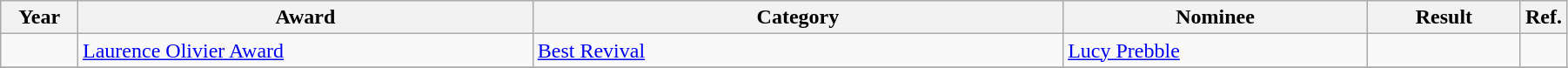<table class="wikitable" width="95%">
<tr>
<th width="5%">Year</th>
<th width="30%">Award</th>
<th width="35%">Category</th>
<th width="20%">Nominee</th>
<th width="10%">Result</th>
<th class=unsortable>Ref.</th>
</tr>
<tr>
<td></td>
<td><a href='#'>Laurence Olivier Award</a></td>
<td><a href='#'>Best Revival</a></td>
<td><a href='#'>Lucy Prebble</a></td>
<td></td>
<td></td>
</tr>
<tr>
</tr>
</table>
